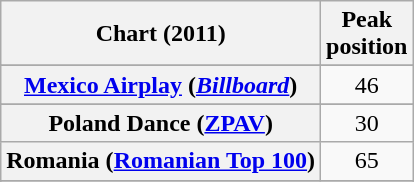<table class="wikitable sortable plainrowheaders" style="text-align:center">
<tr>
<th scope="col">Chart (2011)</th>
<th scope="col">Peak<br>position</th>
</tr>
<tr>
</tr>
<tr>
</tr>
<tr>
</tr>
<tr>
</tr>
<tr>
</tr>
<tr>
</tr>
<tr>
<th scope="row"><a href='#'>Mexico Airplay</a> (<em><a href='#'>Billboard</a></em>)</th>
<td>46</td>
</tr>
<tr>
</tr>
<tr>
</tr>
<tr>
</tr>
<tr>
</tr>
<tr>
<th scope="row">Poland Dance (<a href='#'>ZPAV</a>)</th>
<td>30</td>
</tr>
<tr>
<th scope="row">Romania (<a href='#'>Romanian Top 100</a>)</th>
<td>65</td>
</tr>
<tr>
</tr>
<tr>
</tr>
<tr>
</tr>
<tr>
</tr>
<tr>
</tr>
</table>
